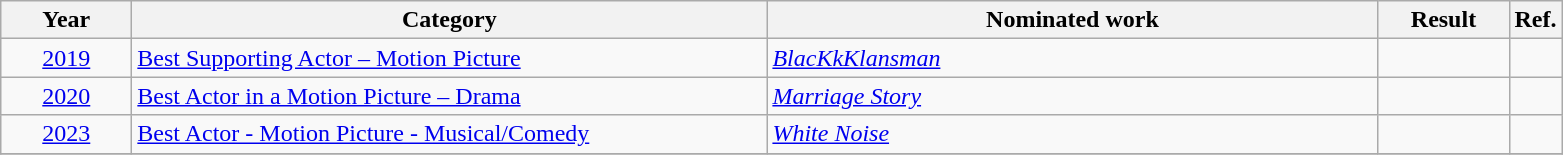<table class=wikitable>
<tr>
<th scope="col" style="width:5em;">Year</th>
<th scope="col" style="width:26em;">Category</th>
<th scope="col" style="width:25em;">Nominated work</th>
<th scope="col" style="width:5em;">Result</th>
<th>Ref.</th>
</tr>
<tr>
<td style="text-align:center;"><a href='#'>2019</a></td>
<td><a href='#'>Best Supporting Actor – Motion Picture</a></td>
<td><em><a href='#'>BlacKkKlansman</a></em></td>
<td></td>
<td style="text-align:center;"></td>
</tr>
<tr>
<td style="text-align:center;"><a href='#'>2020</a></td>
<td><a href='#'>Best Actor in a Motion Picture – Drama</a></td>
<td><em><a href='#'>Marriage Story</a></em></td>
<td></td>
<td style="text-align:center;"></td>
</tr>
<tr>
<td style="text-align:center;"><a href='#'>2023</a></td>
<td><a href='#'>Best Actor - Motion Picture - Musical/Comedy</a></td>
<td><em><a href='#'>White Noise</a></em></td>
<td></td>
<td style="text-align:center;"></td>
</tr>
<tr>
</tr>
</table>
